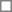<table cellpadding="3" cellspacing="0" border="1" style="background:#ffffff; font-size:69%; border:grey solid 1px; border-collapse:collapse;">
<tr>
<td></td>
</tr>
</table>
